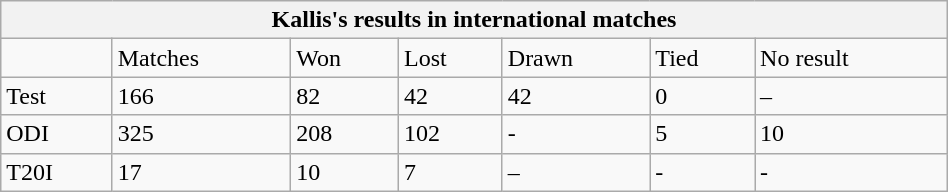<table class="wikitable" style="float:right; margin-left:1em; width:50%;">
<tr>
<th colspan="7"><strong>Kallis's results in international matches</strong></th>
</tr>
<tr>
<td> </td>
<td>Matches</td>
<td>Won</td>
<td>Lost</td>
<td>Drawn</td>
<td>Tied</td>
<td>No result</td>
</tr>
<tr>
<td>Test</td>
<td>166</td>
<td>82</td>
<td>42</td>
<td>42</td>
<td>0</td>
<td>–</td>
</tr>
<tr>
<td>ODI</td>
<td>325</td>
<td>208</td>
<td>102</td>
<td>-</td>
<td>5</td>
<td>10</td>
</tr>
<tr>
<td>T20I</td>
<td>17</td>
<td>10</td>
<td>7</td>
<td>–</td>
<td>-</td>
<td>-</td>
</tr>
</table>
